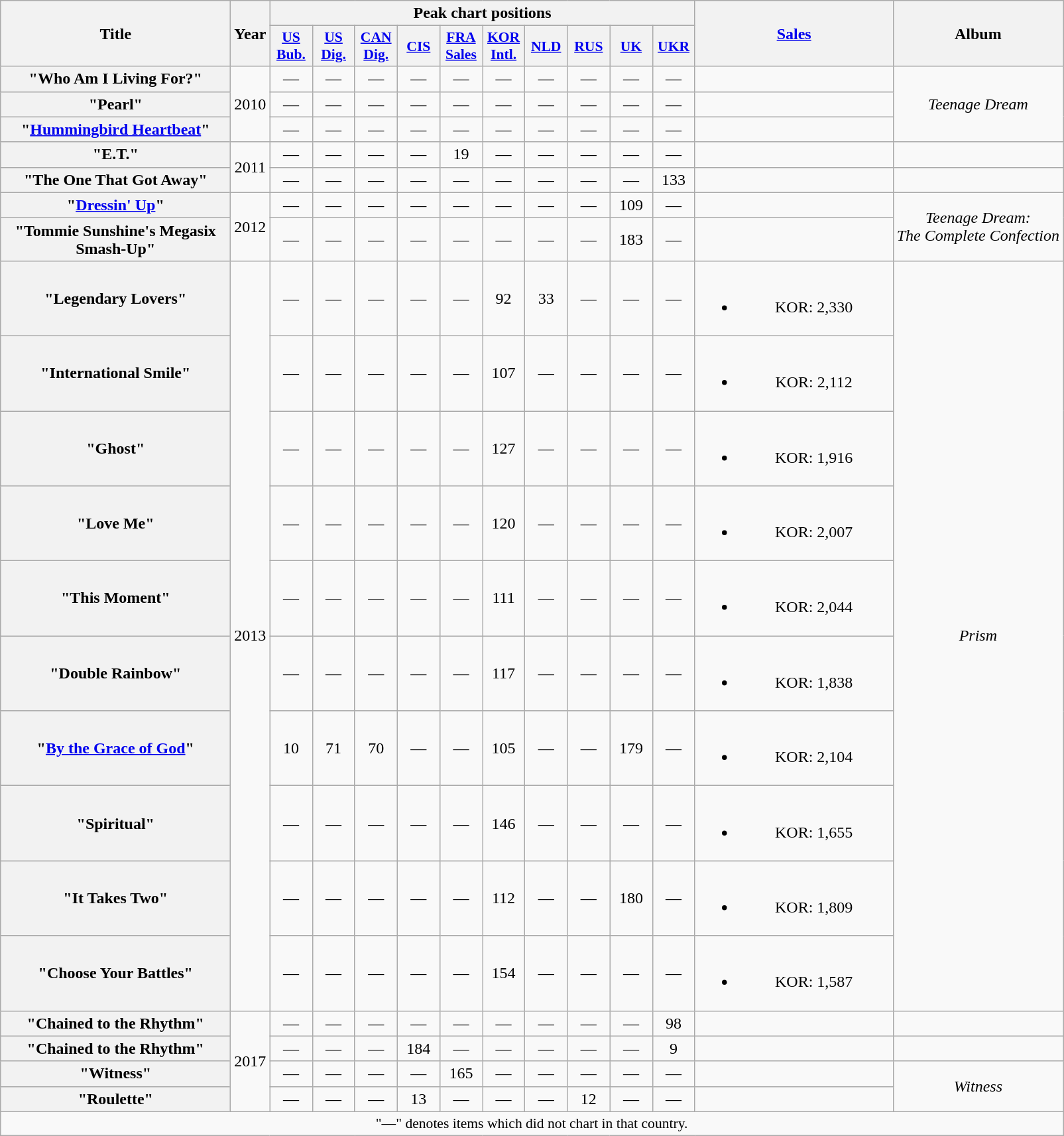<table class="wikitable plainrowheaders" style="text-align:center;">
<tr>
<th scope="col" rowspan="2" style="width:14em;">Title</th>
<th scope="col" rowspan="2" style="width:1em;">Year</th>
<th scope="col" colspan="10">Peak chart positions</th>
<th scope="col" rowspan="2" style="width:12em;"><a href='#'>Sales</a></th>
<th scope="col" rowspan="2">Album</th>
</tr>
<tr>
<th scope="col" style="width:2.5em;font-size:90%;"><a href='#'>US<br>Bub.</a><br></th>
<th scope="col" style="width:2.5em;font-size:90%;"><a href='#'>US<br>Dig.</a><br></th>
<th scope="col" style="width:2.5em;font-size:90%;"><a href='#'>CAN<br>Dig.</a><br></th>
<th scope="col" style="width:2.5em;font-size:90%;"><a href='#'>CIS</a><br></th>
<th scope="col" style="width:2.5em;font-size:90%;"><a href='#'>FRA<br>Sales</a><br></th>
<th scope="col" style="width:2.5em;font-size:90%;"><a href='#'>KOR<br>Intl.</a><br></th>
<th scope="col" style="width:2.5em;font-size:90%;"><a href='#'>NLD</a><br></th>
<th scope="col" style="width:2.5em;font-size:90%;"><a href='#'>RUS</a><br></th>
<th scope="col" style="width:2.5em;font-size:90%;"><a href='#'>UK</a><br></th>
<th scope="col" style="width:2.5em;font-size:90%;"><a href='#'>UKR</a><br></th>
</tr>
<tr>
<th scope="row">"Who Am I Living For?"</th>
<td rowspan="3">2010</td>
<td>—</td>
<td>—</td>
<td>—</td>
<td>—</td>
<td>—</td>
<td>—</td>
<td>—</td>
<td>—</td>
<td>—</td>
<td>—</td>
<td></td>
<td rowspan="3"><em>Teenage Dream</em></td>
</tr>
<tr>
<th scope="row">"Pearl"</th>
<td>—</td>
<td>—</td>
<td>—</td>
<td>—</td>
<td>—</td>
<td>—</td>
<td>—</td>
<td>—</td>
<td>—</td>
<td>—</td>
<td></td>
</tr>
<tr>
<th scope="row">"<a href='#'>Hummingbird Heartbeat</a>"</th>
<td>—</td>
<td>—</td>
<td>—</td>
<td>—</td>
<td>—</td>
<td>—</td>
<td>—</td>
<td>—</td>
<td>—</td>
<td>—</td>
<td></td>
</tr>
<tr>
<th scope="row">"E.T."<br></th>
<td rowspan="2">2011</td>
<td>—</td>
<td>—</td>
<td>—</td>
<td>—</td>
<td>19</td>
<td>—</td>
<td>—</td>
<td>—</td>
<td>—</td>
<td>—</td>
<td></td>
<td></td>
</tr>
<tr>
<th scope="row">"The One That Got Away"<br></th>
<td>—</td>
<td>—</td>
<td>—</td>
<td>—</td>
<td>—</td>
<td>—</td>
<td>—</td>
<td>—</td>
<td>—</td>
<td>133</td>
<td></td>
<td></td>
</tr>
<tr>
<th scope="row">"<a href='#'>Dressin' Up</a>"</th>
<td rowspan="2">2012</td>
<td>—</td>
<td>—</td>
<td>—</td>
<td>—</td>
<td>—</td>
<td>—</td>
<td>—</td>
<td>—</td>
<td>109</td>
<td>—</td>
<td></td>
<td rowspan="2"><em>Teenage Dream:<br>The Complete Confection</em></td>
</tr>
<tr>
<th scope="row">"Tommie Sunshine's Megasix Smash-Up"</th>
<td>—</td>
<td>—</td>
<td>—</td>
<td>—</td>
<td>—</td>
<td>—</td>
<td>—</td>
<td>—</td>
<td>183</td>
<td>—</td>
<td></td>
</tr>
<tr>
<th scope="row">"Legendary Lovers"</th>
<td rowspan="10">2013</td>
<td>—</td>
<td>—</td>
<td>—</td>
<td>—</td>
<td>—</td>
<td>92</td>
<td>33</td>
<td>—</td>
<td>—</td>
<td>—</td>
<td><br><ul><li>KOR: 2,330</li></ul></td>
<td rowspan="10"><em>Prism</em></td>
</tr>
<tr>
<th scope="row">"International Smile"</th>
<td>—</td>
<td>—</td>
<td>—</td>
<td>—</td>
<td>—</td>
<td>107</td>
<td>—</td>
<td>—</td>
<td>—</td>
<td>—</td>
<td><br><ul><li>KOR: 2,112</li></ul></td>
</tr>
<tr>
<th scope="row">"Ghost"</th>
<td>—</td>
<td>—</td>
<td>—</td>
<td>—</td>
<td>—</td>
<td>127</td>
<td>—</td>
<td>—</td>
<td>—</td>
<td>—</td>
<td><br><ul><li>KOR: 1,916</li></ul></td>
</tr>
<tr>
<th scope="row">"Love Me"</th>
<td>—</td>
<td>—</td>
<td>—</td>
<td>—</td>
<td>—</td>
<td>120</td>
<td>—</td>
<td>—</td>
<td>—</td>
<td>—</td>
<td><br><ul><li>KOR: 2,007</li></ul></td>
</tr>
<tr>
<th scope="row">"This Moment"</th>
<td>—</td>
<td>—</td>
<td>—</td>
<td>—</td>
<td>—</td>
<td>111</td>
<td>—</td>
<td>—</td>
<td>—</td>
<td>—</td>
<td><br><ul><li>KOR: 2,044</li></ul></td>
</tr>
<tr>
<th scope="row">"Double Rainbow"</th>
<td>—</td>
<td>—</td>
<td>—</td>
<td>—</td>
<td>—</td>
<td>117</td>
<td>—</td>
<td>—</td>
<td>—</td>
<td>—</td>
<td><br><ul><li>KOR: 1,838</li></ul></td>
</tr>
<tr>
<th scope="row">"<a href='#'>By the Grace of God</a>"</th>
<td>10</td>
<td>71</td>
<td>70</td>
<td>—</td>
<td>—</td>
<td>105</td>
<td>—</td>
<td>—</td>
<td>179</td>
<td>—</td>
<td><br><ul><li>KOR: 2,104</li></ul></td>
</tr>
<tr>
<th scope="row">"Spiritual"</th>
<td>—</td>
<td>—</td>
<td>—</td>
<td>—</td>
<td>—</td>
<td>146</td>
<td>—</td>
<td>—</td>
<td>—</td>
<td>—</td>
<td><br><ul><li>KOR: 1,655</li></ul></td>
</tr>
<tr>
<th scope="row">"It Takes Two"</th>
<td>—</td>
<td>—</td>
<td>—</td>
<td>—</td>
<td>—</td>
<td>112</td>
<td>—</td>
<td>—</td>
<td>180</td>
<td>—</td>
<td><br><ul><li>KOR: 1,809</li></ul></td>
</tr>
<tr>
<th scope="row">"Choose Your Battles"</th>
<td>—</td>
<td>—</td>
<td>—</td>
<td>—</td>
<td>—</td>
<td>154</td>
<td>—</td>
<td>—</td>
<td>—</td>
<td>—</td>
<td><br><ul><li>KOR: 1,587</li></ul></td>
</tr>
<tr>
<th scope="row">"Chained to the Rhythm"<br></th>
<td rowspan="4">2017</td>
<td>—</td>
<td>—</td>
<td>—</td>
<td>—</td>
<td>—</td>
<td>—</td>
<td>—</td>
<td>—</td>
<td>—</td>
<td>98</td>
<td></td>
<td></td>
</tr>
<tr>
<th scope="row">"Chained to the Rhythm"<br></th>
<td>—</td>
<td>—</td>
<td>—</td>
<td>184</td>
<td>—</td>
<td>—</td>
<td>—</td>
<td>—</td>
<td>—</td>
<td>9</td>
<td></td>
<td></td>
</tr>
<tr>
<th scope="row">"Witness"</th>
<td>—</td>
<td>—</td>
<td>—</td>
<td>—</td>
<td>165</td>
<td>—</td>
<td>—</td>
<td>—</td>
<td>—</td>
<td>—</td>
<td></td>
<td rowspan="2"><em>Witness</em></td>
</tr>
<tr>
<th scope="row">"Roulette"</th>
<td>—</td>
<td>—</td>
<td>—</td>
<td>13</td>
<td>—</td>
<td>—</td>
<td>—</td>
<td>12</td>
<td>—</td>
<td>—</td>
<td></td>
</tr>
<tr>
<td colspan="14" style="font-size:90%;">"—" denotes items which did not chart in that country.</td>
</tr>
</table>
